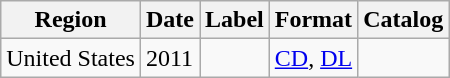<table class="wikitable">
<tr>
<th>Region</th>
<th>Date</th>
<th>Label</th>
<th>Format</th>
<th>Catalog</th>
</tr>
<tr>
<td>United States</td>
<td>2011</td>
<td></td>
<td><a href='#'>CD</a>, <a href='#'>DL</a></td>
<td></td>
</tr>
</table>
